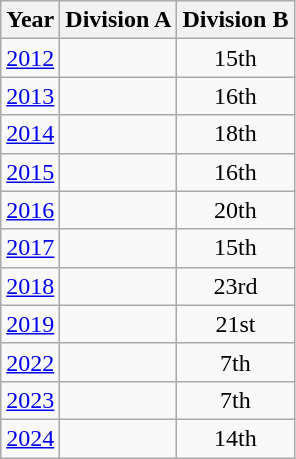<table class="wikitable" style="text-align:center">
<tr>
<th>Year</th>
<th>Division A</th>
<th>Division B</th>
</tr>
<tr>
<td><a href='#'>2012</a></td>
<td></td>
<td>15th</td>
</tr>
<tr>
<td><a href='#'>2013</a></td>
<td></td>
<td>16th</td>
</tr>
<tr>
<td><a href='#'>2014</a></td>
<td></td>
<td>18th</td>
</tr>
<tr>
<td><a href='#'>2015</a></td>
<td></td>
<td>16th</td>
</tr>
<tr>
<td><a href='#'>2016</a></td>
<td></td>
<td>20th</td>
</tr>
<tr>
<td><a href='#'>2017</a></td>
<td></td>
<td>15th</td>
</tr>
<tr>
<td><a href='#'>2018</a></td>
<td></td>
<td>23rd</td>
</tr>
<tr>
<td><a href='#'>2019</a></td>
<td></td>
<td>21st</td>
</tr>
<tr>
<td><a href='#'>2022</a></td>
<td></td>
<td>7th</td>
</tr>
<tr>
<td><a href='#'>2023</a></td>
<td></td>
<td>7th</td>
</tr>
<tr>
<td><a href='#'>2024</a></td>
<td></td>
<td>14th</td>
</tr>
</table>
